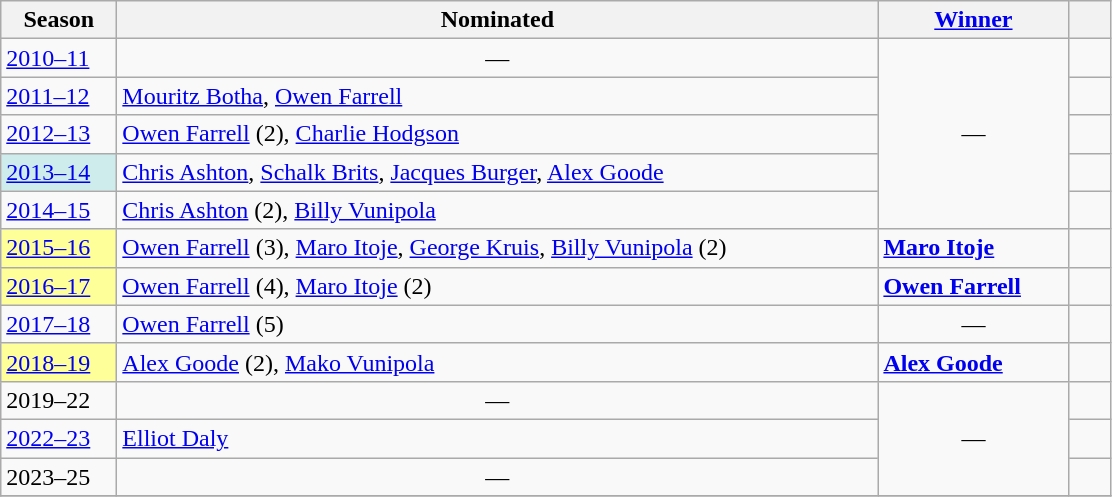<table class="wikitable sticky-header">
<tr>
<th width=70>Season</th>
<th width=500>Nominated</th>
<th width=120><a href='#'>Winner</a></th>
<th width=20></th>
</tr>
<tr>
<td><a href='#'>2010–11</a></td>
<td align=center>—</td>
<td align=center rowspan=5>—</td>
<td align=center></td>
</tr>
<tr>
<td><a href='#'>2011–12</a></td>
<td> <a href='#'>Mouritz Botha</a>,  <a href='#'>Owen Farrell</a></td>
<td align=center></td>
</tr>
<tr>
<td><a href='#'>2012–13</a></td>
<td> <a href='#'>Owen Farrell</a> (2),  <a href='#'>Charlie Hodgson</a></td>
<td align=center></td>
</tr>
<tr>
<td style="background:#CFECEC"><a href='#'>2013–14</a><small></small></td>
<td> <a href='#'>Chris Ashton</a>,  <a href='#'>Schalk Brits</a>,  <a href='#'>Jacques Burger</a>,  <a href='#'>Alex Goode</a></td>
<td align=center></td>
</tr>
<tr>
<td><a href='#'>2014–15</a></td>
<td> <a href='#'>Chris Ashton</a> (2),  <a href='#'>Billy Vunipola</a></td>
<td align=center></td>
</tr>
<tr>
<td style="background:#FFFF99"><a href='#'>2015–16</a></td>
<td> <a href='#'>Owen Farrell</a> (3),  <a href='#'>Maro Itoje</a>,  <a href='#'>George Kruis</a>,  <a href='#'>Billy Vunipola</a> (2)</td>
<td> <strong><a href='#'>Maro Itoje</a></strong></td>
<td align=center></td>
</tr>
<tr>
<td style="background:#FFFF99"><a href='#'>2016–17</a></td>
<td> <a href='#'>Owen Farrell</a> (4),  <a href='#'>Maro Itoje</a> (2)</td>
<td> <strong><a href='#'>Owen Farrell</a></strong></td>
<td align=center></td>
</tr>
<tr>
<td><a href='#'>2017–18</a></td>
<td> <a href='#'>Owen Farrell</a> (5)</td>
<td align=center>—</td>
<td align=center></td>
</tr>
<tr>
<td style="background:#FFFF99"><a href='#'>2018–19</a></td>
<td> <a href='#'>Alex Goode</a> (2),  <a href='#'>Mako Vunipola</a></td>
<td> <strong><a href='#'>Alex Goode</a></strong></td>
<td align=center></td>
</tr>
<tr>
<td>2019–22</td>
<td align=center>—</td>
<td align=center rowspan=3>—</td>
<td align=center></td>
</tr>
<tr>
<td><a href='#'>2022–23</a></td>
<td> <a href='#'>Elliot Daly</a></td>
<td align=center></td>
</tr>
<tr>
<td>2023–25</td>
<td align=center>—</td>
<td align=center></td>
</tr>
<tr>
</tr>
</table>
